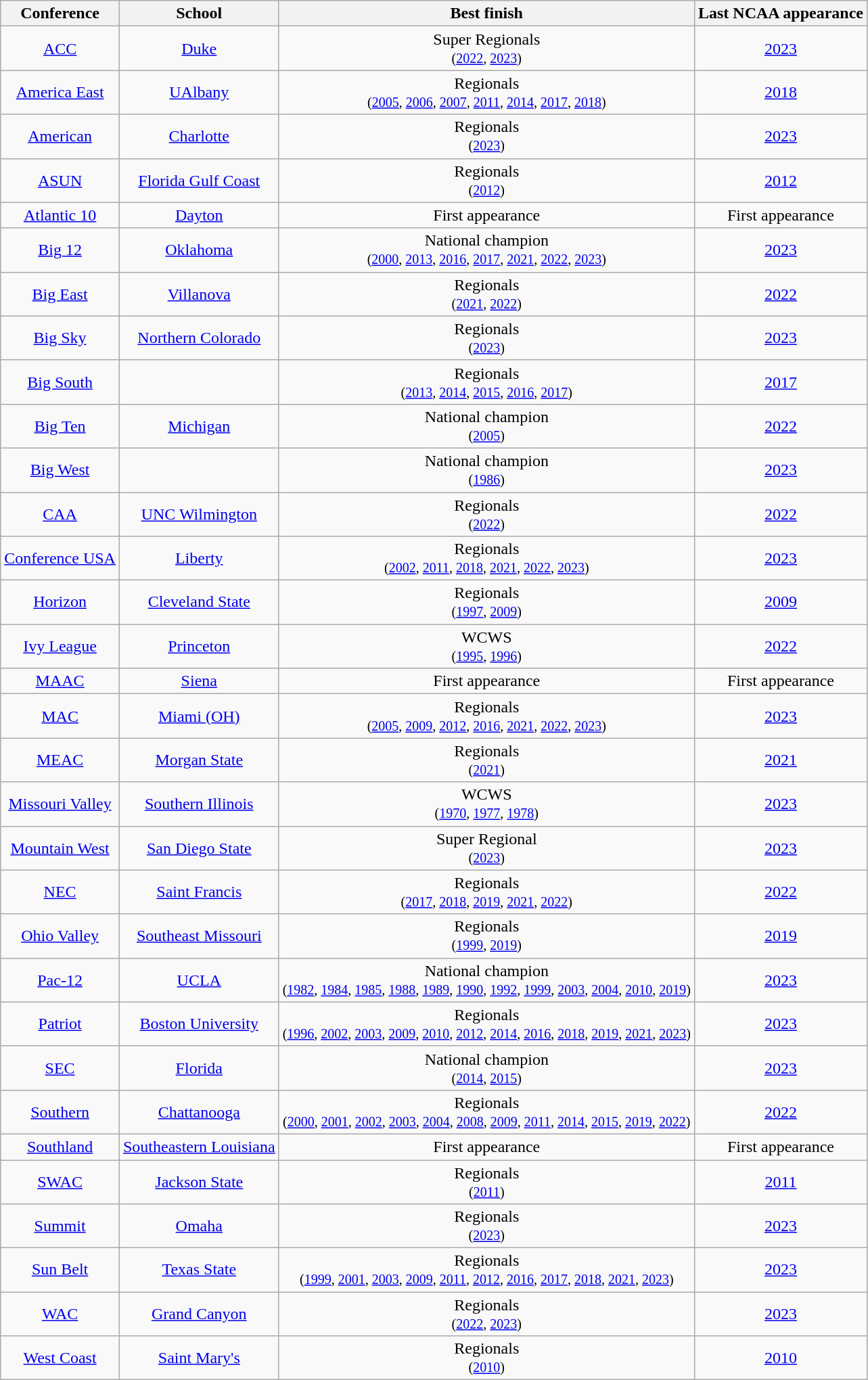<table class="wikitable sortable">
<tr>
<th>Conference</th>
<th>School</th>
<th>Best finish</th>
<th>Last NCAA appearance</th>
</tr>
<tr align=center>
<td><a href='#'>ACC</a></td>
<td><a href='#'>Duke</a></td>
<td>Super Regionals<br><small>(<a href='#'>2022</a>, <a href='#'>2023</a>)</small></td>
<td><a href='#'>2023</a></td>
</tr>
<tr align=center>
<td><a href='#'>America East</a></td>
<td><a href='#'>UAlbany</a></td>
<td>Regionals<br><small>(<a href='#'>2005</a>, <a href='#'>2006</a>, <a href='#'>2007</a>, <a href='#'>2011</a>, <a href='#'>2014</a>, <a href='#'>2017</a>, <a href='#'>2018</a>)</small></td>
<td><a href='#'>2018</a></td>
</tr>
<tr align=center>
<td><a href='#'>American</a></td>
<td><a href='#'>Charlotte</a></td>
<td>Regionals<br><small>(<a href='#'>2023</a>)</small></td>
<td><a href='#'>2023</a></td>
</tr>
<tr align=center>
<td><a href='#'>ASUN</a></td>
<td><a href='#'>Florida Gulf Coast</a></td>
<td>Regionals<br><small>(<a href='#'>2012</a>)</small></td>
<td><a href='#'>2012</a></td>
</tr>
<tr align=center>
<td><a href='#'>Atlantic 10</a></td>
<td><a href='#'>Dayton</a></td>
<td>First appearance</td>
<td>First appearance</td>
</tr>
<tr align=center>
<td><a href='#'>Big 12</a></td>
<td><a href='#'>Oklahoma</a></td>
<td>National champion<br><small>(<a href='#'>2000</a>, <a href='#'>2013</a>, <a href='#'>2016</a>, <a href='#'>2017</a>, <a href='#'>2021</a>, <a href='#'>2022</a>, <a href='#'>2023</a>)</small></td>
<td><a href='#'>2023</a></td>
</tr>
<tr align=center>
<td><a href='#'>Big East</a></td>
<td><a href='#'>Villanova</a></td>
<td>Regionals<br><small>(<a href='#'>2021</a>, <a href='#'>2022</a>)</small></td>
<td><a href='#'>2022</a></td>
</tr>
<tr align=center>
<td><a href='#'>Big Sky</a></td>
<td><a href='#'>Northern Colorado</a></td>
<td>Regionals<br><small>(<a href='#'>2023</a>)</small></td>
<td><a href='#'>2023</a></td>
</tr>
<tr align=center>
<td><a href='#'>Big South</a></td>
<td></td>
<td>Regionals<br><small>(<a href='#'>2013</a>, <a href='#'>2014</a>, <a href='#'>2015</a>, <a href='#'>2016</a>, <a href='#'>2017</a>)</small></td>
<td><a href='#'>2017</a></td>
</tr>
<tr align=center>
<td><a href='#'>Big Ten</a></td>
<td><a href='#'>Michigan</a></td>
<td>National champion<br><small>(<a href='#'>2005</a>)</small></td>
<td><a href='#'>2022</a></td>
</tr>
<tr align=center>
<td><a href='#'>Big West</a></td>
<td></td>
<td>National champion<br><small>(<a href='#'>1986</a>)</small></td>
<td><a href='#'>2023</a></td>
</tr>
<tr align=center>
<td><a href='#'>CAA</a></td>
<td><a href='#'>UNC Wilmington</a></td>
<td>Regionals<br><small>(<a href='#'>2022</a>)</small></td>
<td><a href='#'>2022</a></td>
</tr>
<tr align=center>
<td><a href='#'>Conference USA</a></td>
<td><a href='#'>Liberty</a></td>
<td>Regionals<br><small>(<a href='#'>2002</a>, <a href='#'>2011</a>, <a href='#'>2018</a>, <a href='#'>2021</a>, <a href='#'>2022</a>, <a href='#'>2023</a>)</small></td>
<td><a href='#'>2023</a></td>
</tr>
<tr align=center>
<td><a href='#'>Horizon</a></td>
<td><a href='#'>Cleveland State</a></td>
<td>Regionals<br><small>(<a href='#'>1997</a>, <a href='#'>2009</a>)</small></td>
<td><a href='#'>2009</a></td>
</tr>
<tr align=center>
<td><a href='#'>Ivy League</a></td>
<td><a href='#'>Princeton</a></td>
<td>WCWS<br><small>(<a href='#'>1995</a>, <a href='#'>1996</a>)</small></td>
<td><a href='#'>2022</a></td>
</tr>
<tr align=center>
<td><a href='#'>MAAC</a></td>
<td><a href='#'>Siena</a></td>
<td>First appearance</td>
<td>First appearance</td>
</tr>
<tr align=center>
<td><a href='#'>MAC</a></td>
<td><a href='#'>Miami (OH)</a></td>
<td>Regionals<br><small>(<a href='#'>2005</a>, <a href='#'>2009</a>, <a href='#'>2012</a>, <a href='#'>2016</a>, <a href='#'>2021</a>, <a href='#'>2022</a>, <a href='#'>2023</a>)</small></td>
<td><a href='#'>2023</a></td>
</tr>
<tr align=center>
<td><a href='#'>MEAC</a></td>
<td><a href='#'>Morgan State</a></td>
<td>Regionals<br><small>(<a href='#'>2021</a>)</small></td>
<td><a href='#'>2021</a></td>
</tr>
<tr align=center>
<td><a href='#'>Missouri Valley</a></td>
<td><a href='#'>Southern Illinois</a></td>
<td>WCWS <br><small>(<a href='#'>1970</a>, <a href='#'>1977</a>, <a href='#'>1978</a>)</small></td>
<td><a href='#'>2023</a></td>
</tr>
<tr align=center>
<td><a href='#'>Mountain West</a></td>
<td><a href='#'>San Diego State</a></td>
<td>Super Regional<br><small>(<a href='#'>2023</a>)</small></td>
<td><a href='#'>2023</a></td>
</tr>
<tr align=center>
<td><a href='#'>NEC</a></td>
<td><a href='#'>Saint Francis</a></td>
<td>Regionals<br><small>(<a href='#'>2017</a>, <a href='#'>2018</a>, <a href='#'>2019</a>, <a href='#'>2021</a>, <a href='#'>2022</a>)</small></td>
<td><a href='#'>2022</a></td>
</tr>
<tr align=center>
<td><a href='#'>Ohio Valley</a></td>
<td><a href='#'>Southeast Missouri</a></td>
<td>Regionals<br><small>(<a href='#'>1999</a>, <a href='#'>2019</a>)</small></td>
<td><a href='#'>2019</a></td>
</tr>
<tr align=center>
<td><a href='#'>Pac-12</a></td>
<td><a href='#'>UCLA</a></td>
<td>National champion<br><small>(<a href='#'>1982</a>, <a href='#'>1984</a>, <a href='#'>1985</a>, <a href='#'>1988</a>, <a href='#'>1989</a>, <a href='#'>1990</a>, <a href='#'>1992</a>, <a href='#'>1999</a>, <a href='#'>2003</a>, <a href='#'>2004</a>, <a href='#'>2010</a>, <a href='#'>2019</a>)</small></td>
<td><a href='#'>2023</a></td>
</tr>
<tr align=center>
<td><a href='#'>Patriot</a></td>
<td><a href='#'>Boston University</a></td>
<td>Regionals<br><small>(<a href='#'>1996</a>, <a href='#'>2002</a>, <a href='#'>2003</a>, <a href='#'>2009</a>, <a href='#'>2010</a>, <a href='#'>2012</a>, <a href='#'>2014</a>, <a href='#'>2016</a>, <a href='#'>2018</a>, <a href='#'>2019</a>, <a href='#'>2021</a>, <a href='#'>2023</a>)</small></td>
<td><a href='#'>2023</a></td>
</tr>
<tr align=center>
<td><a href='#'>SEC</a></td>
<td><a href='#'>Florida</a></td>
<td>National champion<br><small> (<a href='#'>2014</a>, <a href='#'>2015</a>)</small></td>
<td><a href='#'>2023</a></td>
</tr>
<tr align=center>
<td><a href='#'>Southern</a></td>
<td><a href='#'>Chattanooga</a></td>
<td>Regionals <br><small>(<a href='#'>2000</a>, <a href='#'>2001</a>, <a href='#'>2002</a>, <a href='#'>2003</a>, <a href='#'>2004</a>, <a href='#'>2008</a>, <a href='#'>2009</a>, <a href='#'>2011</a>, <a href='#'>2014</a>, <a href='#'>2015</a>, <a href='#'>2019</a>, <a href='#'>2022</a>)</small></td>
<td><a href='#'>2022</a></td>
</tr>
<tr align=center>
<td><a href='#'>Southland</a></td>
<td><a href='#'>Southeastern Louisiana</a></td>
<td>First appearance</td>
<td>First appearance</td>
</tr>
<tr align=center>
<td><a href='#'>SWAC</a></td>
<td><a href='#'>Jackson State</a></td>
<td>Regionals<br><small>(<a href='#'>2011</a>)</small></td>
<td><a href='#'>2011</a></td>
</tr>
<tr align=center>
<td><a href='#'>Summit</a></td>
<td><a href='#'>Omaha</a></td>
<td>Regionals<br><small>(<a href='#'>2023</a>)</small></td>
<td><a href='#'>2023</a></td>
</tr>
<tr align=center>
<td><a href='#'>Sun Belt</a></td>
<td><a href='#'>Texas State</a></td>
<td>Regionals<br><small>(<a href='#'>1999</a>, <a href='#'>2001</a>, <a href='#'>2003</a>, <a href='#'>2009</a>, <a href='#'>2011</a>, <a href='#'>2012</a>, <a href='#'>2016</a>, <a href='#'>2017</a>, <a href='#'>2018</a>, <a href='#'>2021</a>, <a href='#'>2023</a>)</small></td>
<td><a href='#'>2023</a></td>
</tr>
<tr align=center>
<td><a href='#'>WAC</a></td>
<td><a href='#'>Grand Canyon</a></td>
<td>Regionals<br><small>(<a href='#'>2022</a>, <a href='#'>2023</a>)</small></td>
<td><a href='#'>2023</a></td>
</tr>
<tr align=center>
<td><a href='#'>West Coast</a></td>
<td><a href='#'>Saint Mary's</a></td>
<td>Regionals<br><small>(<a href='#'>2010</a>)</small></td>
<td><a href='#'>2010</a></td>
</tr>
</table>
